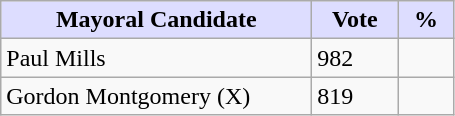<table class="wikitable">
<tr>
<th style="background:#ddf; width:200px;">Mayoral Candidate </th>
<th style="background:#ddf; width:50px;">Vote</th>
<th style="background:#ddf; width:30px;">%</th>
</tr>
<tr>
<td>Paul Mills</td>
<td>982</td>
<td></td>
</tr>
<tr>
<td>Gordon Montgomery (X)</td>
<td>819</td>
<td></td>
</tr>
</table>
